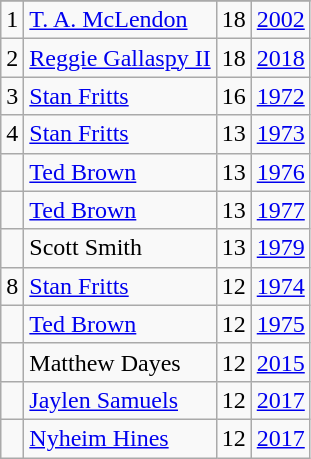<table class="wikitable">
<tr>
</tr>
<tr>
<td>1</td>
<td><a href='#'>T. A. McLendon</a></td>
<td>18</td>
<td><a href='#'>2002</a></td>
</tr>
<tr>
<td>2</td>
<td><a href='#'>Reggie Gallaspy II</a></td>
<td>18</td>
<td><a href='#'>2018</a></td>
</tr>
<tr>
<td>3</td>
<td><a href='#'>Stan Fritts</a></td>
<td>16</td>
<td><a href='#'>1972</a></td>
</tr>
<tr>
<td>4</td>
<td><a href='#'>Stan Fritts</a></td>
<td>13</td>
<td><a href='#'>1973</a></td>
</tr>
<tr>
<td></td>
<td><a href='#'>Ted Brown</a></td>
<td>13</td>
<td><a href='#'>1976</a></td>
</tr>
<tr>
<td></td>
<td><a href='#'>Ted Brown</a></td>
<td>13</td>
<td><a href='#'>1977</a></td>
</tr>
<tr>
<td></td>
<td>Scott Smith</td>
<td>13</td>
<td><a href='#'>1979</a></td>
</tr>
<tr>
<td>8</td>
<td><a href='#'>Stan Fritts</a></td>
<td>12</td>
<td><a href='#'>1974</a></td>
</tr>
<tr>
<td></td>
<td><a href='#'>Ted Brown</a></td>
<td>12</td>
<td><a href='#'>1975</a></td>
</tr>
<tr>
<td></td>
<td>Matthew Dayes</td>
<td>12</td>
<td><a href='#'>2015</a></td>
</tr>
<tr>
<td></td>
<td><a href='#'>Jaylen Samuels</a></td>
<td>12</td>
<td><a href='#'>2017</a></td>
</tr>
<tr>
<td></td>
<td><a href='#'>Nyheim Hines</a></td>
<td>12</td>
<td><a href='#'>2017</a></td>
</tr>
</table>
